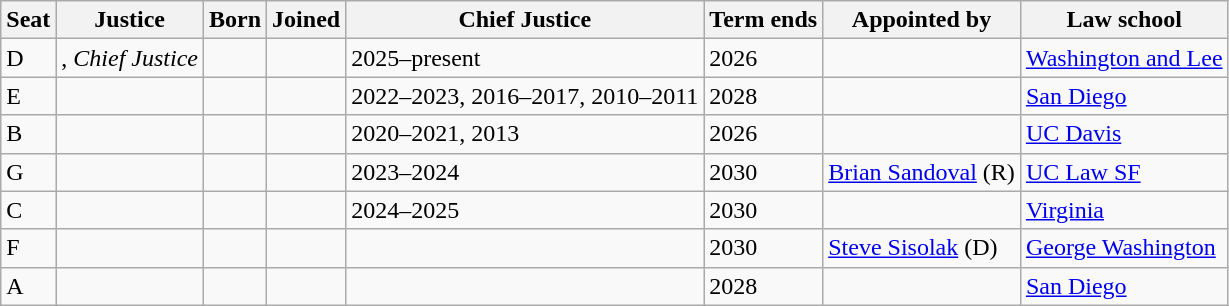<table class="wikitable sortable">
<tr>
<th>Seat</th>
<th>Justice</th>
<th>Born</th>
<th>Joined</th>
<th>Chief Justice</th>
<th>Term ends</th>
<th>Appointed by</th>
<th>Law school</th>
</tr>
<tr valign="center">
<td>D</td>
<td>, <em>Chief Justice</em></td>
<td></td>
<td></td>
<td>2025–present</td>
<td>2026</td>
<td></td>
<td><a href='#'>Washington and Lee</a></td>
</tr>
<tr valign="center">
<td>E</td>
<td></td>
<td></td>
<td></td>
<td>2022–2023, 2016–2017, 2010–2011</td>
<td>2028</td>
<td></td>
<td><a href='#'>San Diego</a></td>
</tr>
<tr valign="center">
<td>B</td>
<td></td>
<td></td>
<td></td>
<td>2020–2021, 2013</td>
<td>2026</td>
<td></td>
<td><a href='#'>UC Davis</a></td>
</tr>
<tr valign="center">
<td>G</td>
<td></td>
<td></td>
<td></td>
<td>2023–2024</td>
<td>2030</td>
<td><a href='#'>Brian Sandoval</a> (R)</td>
<td><a href='#'>UC Law SF</a></td>
</tr>
<tr valign="center">
<td>C</td>
<td></td>
<td></td>
<td></td>
<td>2024–2025</td>
<td>2030</td>
<td></td>
<td><a href='#'>Virginia</a></td>
</tr>
<tr valign="center">
<td>F</td>
<td></td>
<td></td>
<td></td>
<td align="center"></td>
<td>2030</td>
<td><a href='#'>Steve Sisolak</a> (D)</td>
<td><a href='#'>George Washington</a></td>
</tr>
<tr valign="center">
<td>A</td>
<td></td>
<td></td>
<td></td>
<td align="center"></td>
<td>2028</td>
<td></td>
<td><a href='#'>San Diego</a></td>
</tr>
</table>
